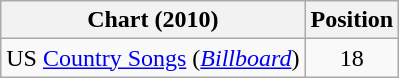<table class="wikitable">
<tr>
<th scope="col">Chart (2010)</th>
<th scope="col">Position</th>
</tr>
<tr>
<td>US <a href='#'>Country Songs</a> (<em><a href='#'>Billboard</a></em>)</td>
<td align="center">18</td>
</tr>
</table>
